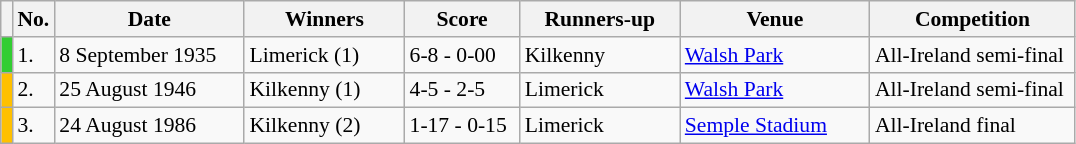<table class="wikitable" style="font-size:90%">
<tr>
<th width=1></th>
<th width=5>No.</th>
<th width=120>Date</th>
<th width=100>Winners</th>
<th width=70>Score</th>
<th width=100>Runners-up</th>
<th width=120>Venue</th>
<th width=130>Competition</th>
</tr>
<tr>
<td style="background-color:#32CD32"></td>
<td>1.</td>
<td>8 September 1935</td>
<td>Limerick (1)</td>
<td>6-8 - 0-00</td>
<td>Kilkenny</td>
<td><a href='#'>Walsh Park</a></td>
<td>All-Ireland semi-final</td>
</tr>
<tr>
<td style="background-color:#FFC000"></td>
<td>2.</td>
<td>25 August 1946</td>
<td>Kilkenny (1)</td>
<td>4-5 - 2-5</td>
<td>Limerick</td>
<td><a href='#'>Walsh Park</a></td>
<td>All-Ireland semi-final</td>
</tr>
<tr>
<td style="background-color:#FFC000"></td>
<td>3.</td>
<td>24 August 1986</td>
<td>Kilkenny (2)</td>
<td>1-17 - 0-15</td>
<td>Limerick</td>
<td><a href='#'>Semple Stadium</a></td>
<td>All-Ireland final</td>
</tr>
</table>
